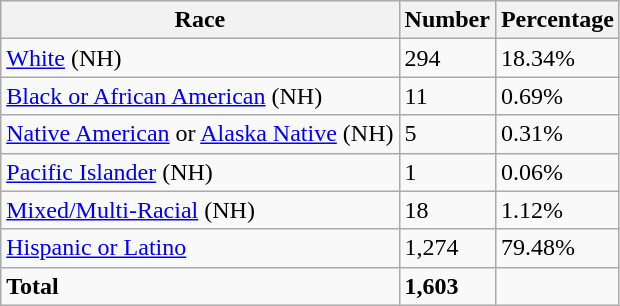<table class="wikitable">
<tr>
<th>Race</th>
<th>Number</th>
<th>Percentage</th>
</tr>
<tr>
<td><a href='#'>White</a> (NH)</td>
<td>294</td>
<td>18.34%</td>
</tr>
<tr>
<td><a href='#'>Black or African American</a> (NH)</td>
<td>11</td>
<td>0.69%</td>
</tr>
<tr>
<td><a href='#'>Native American</a> or <a href='#'>Alaska Native</a> (NH)</td>
<td>5</td>
<td>0.31%</td>
</tr>
<tr>
<td><a href='#'>Pacific Islander</a> (NH)</td>
<td>1</td>
<td>0.06%</td>
</tr>
<tr>
<td><a href='#'>Mixed/Multi-Racial</a> (NH)</td>
<td>18</td>
<td>1.12%</td>
</tr>
<tr>
<td><a href='#'>Hispanic or Latino</a></td>
<td>1,274</td>
<td>79.48%</td>
</tr>
<tr>
<td><strong>Total</strong></td>
<td><strong>1,603</strong></td>
<td></td>
</tr>
</table>
